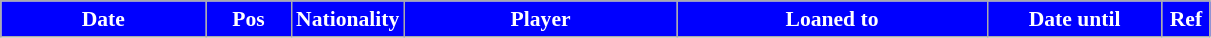<table class="wikitable"  style="text-align:center; font-size:90%; ">
<tr>
<th style="background:#0000FF;color:#FFFFFF;width:130px;">Date</th>
<th style="background:#0000FF;color:#FFFFFF;width:50px;">Pos</th>
<th style="background:#0000FF;color:#FFFFFF;width:50px;">Nationality</th>
<th style="background:#0000FF;color:#FFFFFF;width:175px;">Player</th>
<th style="background:#0000FF;color:#FFFFFF;width:200px;">Loaned to</th>
<th style="background:#0000FF;color:#FFFFFF;width:110px;">Date until</th>
<th style="background:#0000FF;color:#FFFFFF;width:25px;">Ref</th>
</tr>
</table>
